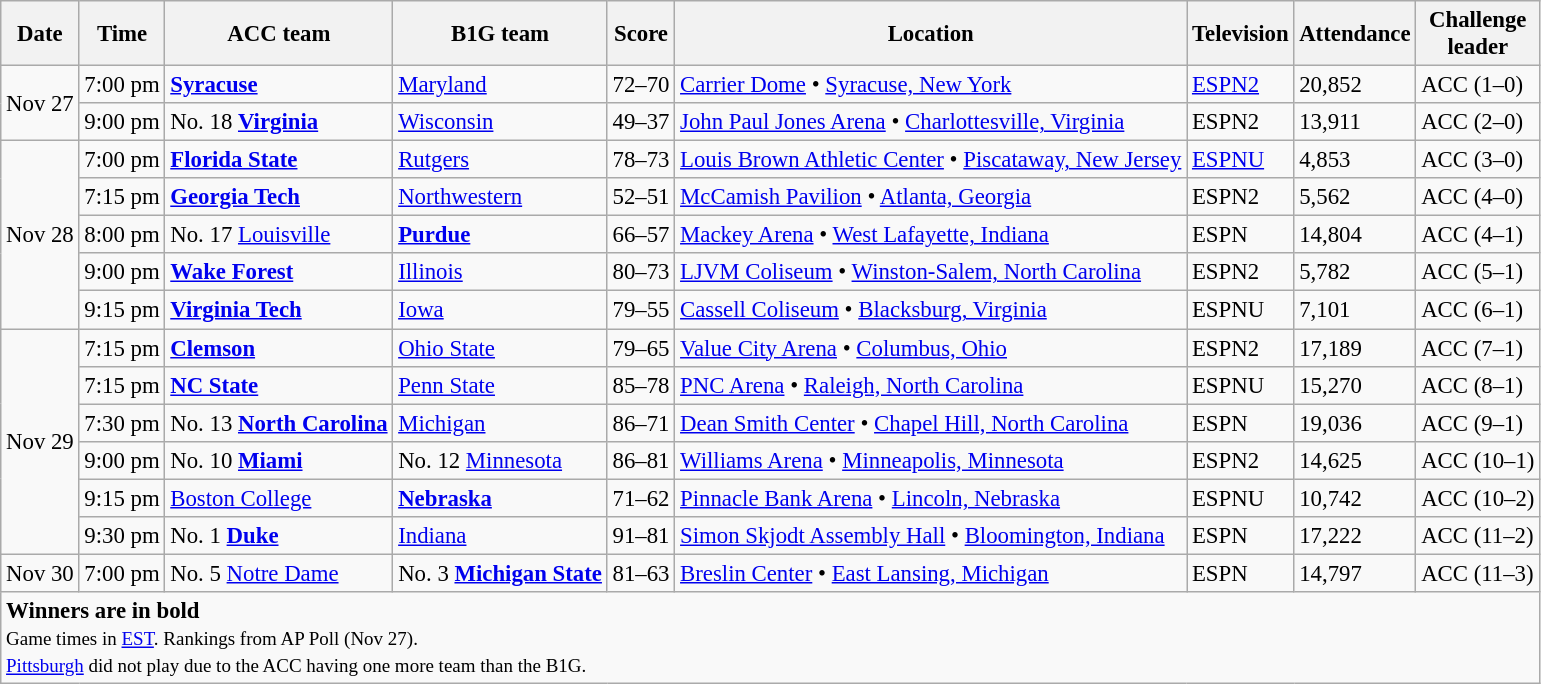<table class="wikitable" style="font-size: 95%">
<tr>
<th>Date</th>
<th>Time</th>
<th>ACC team</th>
<th>B1G team</th>
<th>Score</th>
<th>Location</th>
<th>Television</th>
<th>Attendance</th>
<th>Challenge<br>leader</th>
</tr>
<tr>
<td rowspan=2>Nov 27</td>
<td>7:00 pm</td>
<td><strong><a href='#'>Syracuse</a></strong></td>
<td><a href='#'>Maryland</a></td>
<td>72–70</td>
<td><a href='#'>Carrier Dome</a> • <a href='#'>Syracuse, New York</a></td>
<td><a href='#'>ESPN2</a></td>
<td>20,852</td>
<td>ACC (1–0)</td>
</tr>
<tr>
<td>9:00 pm</td>
<td>No. 18 <strong><a href='#'>Virginia</a></strong></td>
<td><a href='#'>Wisconsin</a></td>
<td>49–37</td>
<td><a href='#'>John Paul Jones Arena</a> • <a href='#'>Charlottesville, Virginia</a></td>
<td>ESPN2</td>
<td>13,911</td>
<td>ACC (2–0)</td>
</tr>
<tr>
<td rowspan=5>Nov 28</td>
<td>7:00 pm</td>
<td><strong><a href='#'>Florida State</a></strong></td>
<td><a href='#'>Rutgers</a></td>
<td>78–73</td>
<td><a href='#'>Louis Brown Athletic Center</a> • <a href='#'>Piscataway, New Jersey</a></td>
<td><a href='#'>ESPNU</a></td>
<td>4,853</td>
<td>ACC (3–0)</td>
</tr>
<tr>
<td>7:15 pm</td>
<td><strong><a href='#'>Georgia Tech</a></strong></td>
<td><a href='#'>Northwestern</a></td>
<td>52–51</td>
<td><a href='#'>McCamish Pavilion</a> • <a href='#'>Atlanta, Georgia</a></td>
<td>ESPN2</td>
<td>5,562</td>
<td>ACC (4–0)</td>
</tr>
<tr>
<td>8:00 pm</td>
<td>No. 17 <a href='#'>Louisville</a></td>
<td><strong><a href='#'>Purdue</a></strong></td>
<td>66–57</td>
<td><a href='#'>Mackey Arena</a> • <a href='#'>West Lafayette, Indiana</a></td>
<td>ESPN</td>
<td>14,804</td>
<td>ACC (4–1)</td>
</tr>
<tr>
<td>9:00 pm</td>
<td><strong><a href='#'>Wake Forest</a></strong></td>
<td><a href='#'>Illinois</a></td>
<td>80–73</td>
<td><a href='#'>LJVM Coliseum</a> • <a href='#'>Winston-Salem, North Carolina</a></td>
<td>ESPN2</td>
<td>5,782</td>
<td>ACC (5–1)</td>
</tr>
<tr>
<td>9:15 pm</td>
<td><strong><a href='#'>Virginia Tech</a></strong></td>
<td><a href='#'>Iowa</a></td>
<td>79–55</td>
<td><a href='#'>Cassell Coliseum</a> • <a href='#'>Blacksburg, Virginia</a></td>
<td>ESPNU</td>
<td>7,101</td>
<td>ACC (6–1)</td>
</tr>
<tr>
<td rowspan=6>Nov 29</td>
<td>7:15 pm</td>
<td><strong><a href='#'>Clemson</a></strong></td>
<td><a href='#'>Ohio State</a></td>
<td>79–65</td>
<td><a href='#'>Value City Arena</a> • <a href='#'>Columbus, Ohio</a></td>
<td>ESPN2</td>
<td>17,189</td>
<td>ACC (7–1)</td>
</tr>
<tr>
<td>7:15 pm</td>
<td><strong><a href='#'>NC State</a></strong></td>
<td><a href='#'>Penn State</a></td>
<td>85–78</td>
<td><a href='#'>PNC Arena</a> • <a href='#'>Raleigh, North Carolina</a></td>
<td>ESPNU</td>
<td>15,270</td>
<td>ACC (8–1)</td>
</tr>
<tr>
<td>7:30 pm</td>
<td>No. 13 <strong><a href='#'>North Carolina</a></strong></td>
<td><a href='#'>Michigan</a></td>
<td>86–71</td>
<td><a href='#'>Dean Smith Center</a> • <a href='#'>Chapel Hill, North Carolina</a></td>
<td>ESPN</td>
<td>19,036</td>
<td>ACC (9–1)</td>
</tr>
<tr>
<td>9:00 pm</td>
<td>No. 10 <strong><a href='#'>Miami</a></strong></td>
<td>No. 12 <a href='#'>Minnesota</a></td>
<td>86–81</td>
<td><a href='#'>Williams Arena</a> • <a href='#'>Minneapolis, Minnesota</a></td>
<td>ESPN2</td>
<td>14,625</td>
<td>ACC (10–1)</td>
</tr>
<tr>
<td>9:15 pm</td>
<td><a href='#'>Boston College</a></td>
<td><strong><a href='#'>Nebraska</a></strong></td>
<td>71–62</td>
<td><a href='#'>Pinnacle Bank Arena</a> • <a href='#'>Lincoln, Nebraska</a></td>
<td>ESPNU</td>
<td>10,742</td>
<td>ACC (10–2)</td>
</tr>
<tr>
<td>9:30 pm</td>
<td>No. 1 <strong><a href='#'>Duke</a></strong></td>
<td><a href='#'>Indiana</a></td>
<td>91–81</td>
<td><a href='#'>Simon Skjodt Assembly Hall</a> • <a href='#'>Bloomington, Indiana</a></td>
<td>ESPN</td>
<td>17,222</td>
<td>ACC (11–2)</td>
</tr>
<tr>
<td rowspan=1>Nov 30</td>
<td>7:00 pm</td>
<td>No. 5 <a href='#'>Notre Dame</a></td>
<td>No. 3 <strong><a href='#'>Michigan State</a></strong></td>
<td>81–63</td>
<td><a href='#'>Breslin Center</a> • <a href='#'>East Lansing, Michigan</a></td>
<td>ESPN</td>
<td>14,797</td>
<td>ACC (11–3)</td>
</tr>
<tr>
<td colspan=9><strong>Winners are in bold</strong><br><small>Game times in <a href='#'>EST</a>. Rankings from AP Poll (Nov 27).<br><a href='#'>Pittsburgh</a> did not play due to the ACC having one more team than the B1G.</small></td>
</tr>
</table>
